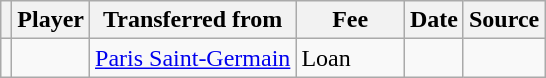<table class="wikitable plainrowheaders sortable">
<tr>
<th></th>
<th scope="col">Player</th>
<th>Transferred from</th>
<th style="width: 65px;">Fee</th>
<th scope="col">Date</th>
<th scope="col">Source</th>
</tr>
<tr>
<td align="center"></td>
<td></td>
<td> <a href='#'>Paris Saint-Germain</a></td>
<td>Loan</td>
<td></td>
<td></td>
</tr>
</table>
